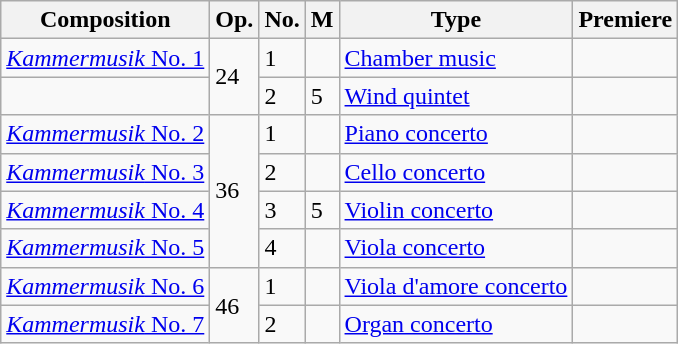<table class="wikitable">
<tr>
<th>Composition</th>
<th>Op.</th>
<th>No.</th>
<th>M</th>
<th>Type</th>
<th>Premiere</th>
</tr>
<tr>
<td><a href='#'><em>Kammermusik</em> No. 1</a></td>
<td rowspan="2">24</td>
<td>1</td>
<td></td>
<td><a href='#'>Chamber music</a></td>
<td></td>
</tr>
<tr>
<td></td>
<td>2</td>
<td>5</td>
<td><a href='#'>Wind quintet</a></td>
<td></td>
</tr>
<tr>
<td><a href='#'><em>Kammermusik</em> No. 2</a></td>
<td rowspan="4">36</td>
<td>1</td>
<td></td>
<td><a href='#'>Piano concerto</a></td>
<td></td>
</tr>
<tr>
<td><a href='#'><em>Kammermusik</em> No. 3</a></td>
<td>2</td>
<td></td>
<td><a href='#'>Cello concerto</a></td>
<td></td>
</tr>
<tr>
<td><a href='#'><em>Kammermusik</em> No. 4</a></td>
<td>3</td>
<td>5</td>
<td><a href='#'>Violin concerto</a></td>
<td></td>
</tr>
<tr>
<td><a href='#'><em>Kammermusik</em> No. 5</a></td>
<td>4</td>
<td></td>
<td><a href='#'>Viola concerto</a></td>
<td></td>
</tr>
<tr>
<td><a href='#'><em>Kammermusik</em> No. 6</a></td>
<td rowspan="2">46</td>
<td>1</td>
<td></td>
<td><a href='#'>Viola d'amore concerto</a></td>
<td></td>
</tr>
<tr>
<td><a href='#'><em>Kammermusik</em> No. 7</a></td>
<td>2</td>
<td></td>
<td><a href='#'>Organ concerto</a></td>
<td></td>
</tr>
</table>
